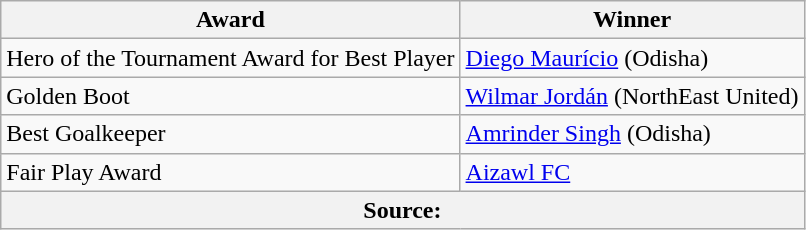<table class="wikitable">
<tr>
<th>Award</th>
<th>Winner</th>
</tr>
<tr>
<td>Hero of the Tournament Award for Best Player</td>
<td> <a href='#'>Diego Maurício</a> (Odisha)</td>
</tr>
<tr>
<td>Golden Boot</td>
<td> <a href='#'>Wilmar Jordán</a> (NorthEast United)</td>
</tr>
<tr>
<td>Best Goalkeeper</td>
<td> <a href='#'>Amrinder Singh</a> (Odisha)</td>
</tr>
<tr>
<td>Fair Play Award</td>
<td><a href='#'>Aizawl FC</a></td>
</tr>
<tr>
<th colspan="2">Source: </th>
</tr>
</table>
